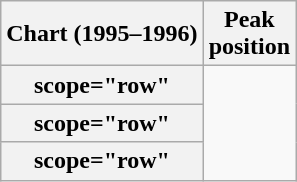<table class="wikitable sortable plainrowheaders" style="text-align:center;">
<tr>
<th scope="col">Chart (1995–1996)</th>
<th scope="col">Peak<br>position</th>
</tr>
<tr>
<th>scope="row" </th>
</tr>
<tr>
<th>scope="row" </th>
</tr>
<tr>
<th>scope="row" </th>
</tr>
</table>
